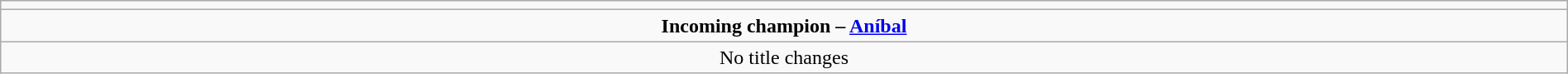<table class="wikitable" style="text-align:center; width:100%;">
<tr>
<td colspan=5></td>
</tr>
<tr>
<td colspan=5><strong>Incoming champion – <a href='#'>Aníbal</a></strong></td>
</tr>
<tr>
<td colspan="5">No title changes</td>
</tr>
</table>
